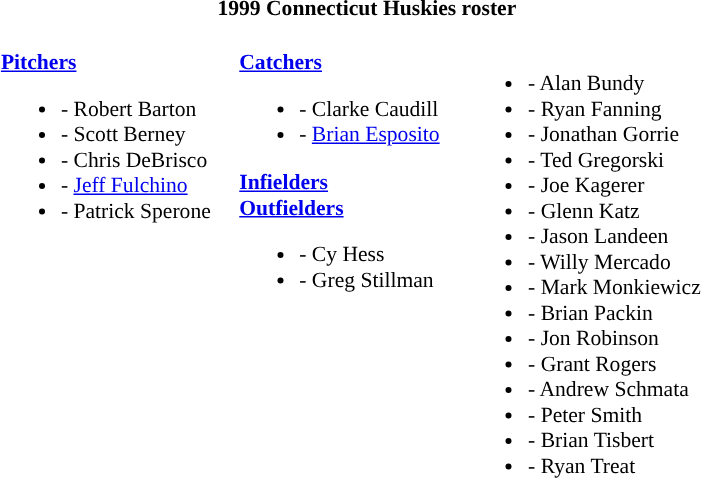<table class="toccolours" style="border-collapse:collapse; font-size:90%;">
<tr>
<th colspan=9>1999 Connecticut Huskies roster</th>
</tr>
<tr>
</tr>
<tr>
<td width="03"> </td>
<td valign="top"><br><strong><a href='#'>Pitchers</a></strong><ul><li>- Robert Barton</li><li>- Scott Berney</li><li>- Chris DeBrisco</li><li>- <a href='#'>Jeff Fulchino</a></li><li>- Patrick Sperone</li></ul></td>
<td width="15"> </td>
<td valign="top"><br><strong><a href='#'>Catchers</a></strong><ul><li>- Clarke Caudill</li><li>- <a href='#'>Brian Esposito</a></li></ul><strong><a href='#'>Infielders</a></strong><br><strong><a href='#'>Outfielders</a></strong><ul><li>- Cy Hess</li><li>- Greg Stillman</li></ul></td>
<td width="15"> </td>
<td valign="top"><br><ul><li>- Alan Bundy</li><li>- Ryan Fanning</li><li>- Jonathan Gorrie</li><li>- Ted Gregorski</li><li>- Joe Kagerer</li><li>- Glenn Katz</li><li>- Jason Landeen</li><li>- Willy Mercado</li><li>- Mark Monkiewicz</li><li>- Brian Packin</li><li>- Jon Robinson</li><li>- Grant Rogers</li><li>- Andrew Schmata</li><li>- Peter Smith</li><li>- Brian Tisbert</li><li>- Ryan Treat</li></ul></td>
<td width="25"> </td>
</tr>
</table>
